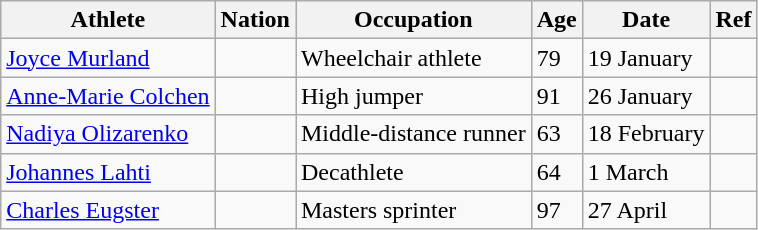<table class="wikitable sortable" style="text-align: left;">
<tr>
<th>Athlete</th>
<th>Nation</th>
<th>Occupation</th>
<th>Age</th>
<th>Date</th>
<th class="unsortable">Ref</th>
</tr>
<tr>
<td><a href='#'>Joyce Murland</a></td>
<td></td>
<td>Wheelchair athlete</td>
<td>79</td>
<td>19 January</td>
<td></td>
</tr>
<tr>
<td><a href='#'>Anne-Marie Colchen</a></td>
<td></td>
<td>High jumper</td>
<td>91</td>
<td>26 January</td>
<td></td>
</tr>
<tr>
<td><a href='#'>Nadiya Olizarenko</a></td>
<td></td>
<td>Middle-distance runner</td>
<td>63</td>
<td>18 February</td>
<td></td>
</tr>
<tr>
<td><a href='#'>Johannes Lahti</a></td>
<td></td>
<td>Decathlete</td>
<td>64</td>
<td>1 March</td>
<td></td>
</tr>
<tr>
<td><a href='#'>Charles Eugster</a></td>
<td></td>
<td>Masters sprinter</td>
<td>97</td>
<td>27 April</td>
<td></td>
</tr>
</table>
